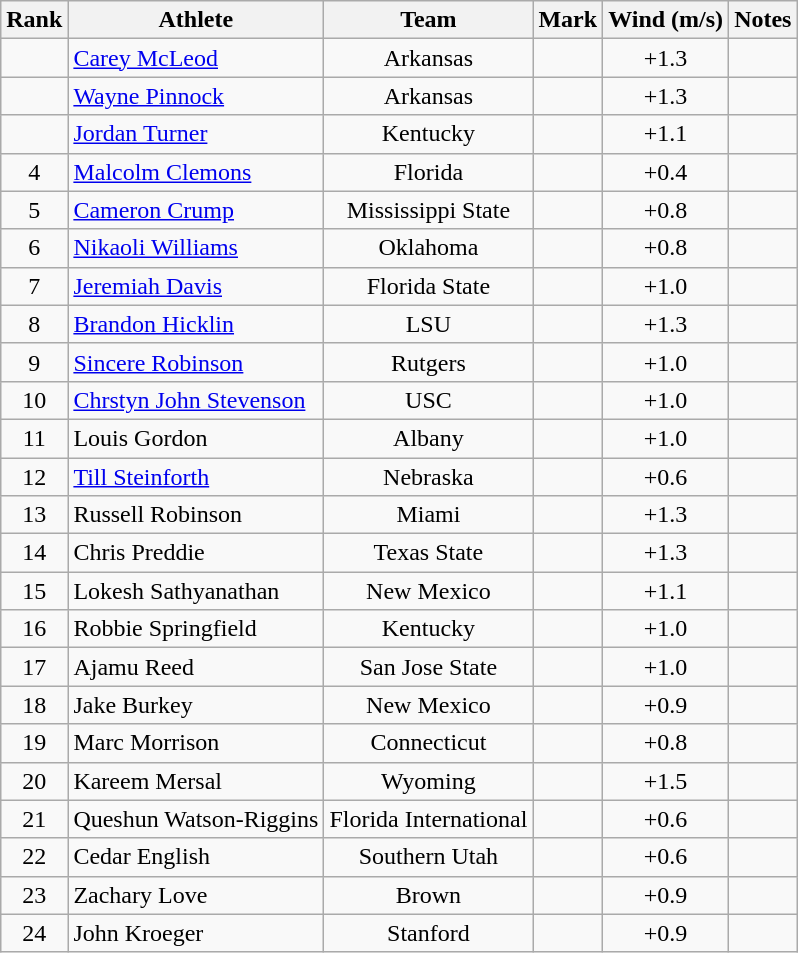<table class="wikitable sortable" style="text-align:center">
<tr>
<th>Rank</th>
<th>Athlete</th>
<th>Team</th>
<th>Mark</th>
<th>Wind (m/s)</th>
<th>Notes</th>
</tr>
<tr>
<td></td>
<td align=left> <a href='#'>Carey McLeod</a></td>
<td>Arkansas</td>
<td></td>
<td>+1.3</td>
<td></td>
</tr>
<tr>
<td></td>
<td align=left> <a href='#'>Wayne Pinnock</a></td>
<td>Arkansas</td>
<td></td>
<td>+1.3</td>
<td></td>
</tr>
<tr>
<td></td>
<td align=left> <a href='#'>Jordan Turner</a></td>
<td>Kentucky</td>
<td></td>
<td>+1.1</td>
<td></td>
</tr>
<tr>
<td>4</td>
<td align=left> <a href='#'>Malcolm Clemons</a></td>
<td>Florida</td>
<td></td>
<td>+0.4</td>
<td></td>
</tr>
<tr>
<td>5</td>
<td align=left> <a href='#'>Cameron Crump</a></td>
<td>Mississippi State</td>
<td></td>
<td>+0.8</td>
<td></td>
</tr>
<tr>
<td>6</td>
<td align=left> <a href='#'>Nikaoli Williams</a></td>
<td>Oklahoma</td>
<td></td>
<td>+0.8</td>
<td></td>
</tr>
<tr>
<td>7</td>
<td align=left> <a href='#'>Jeremiah Davis</a></td>
<td>Florida State</td>
<td></td>
<td>+1.0</td>
<td></td>
</tr>
<tr>
<td>8</td>
<td align=left> <a href='#'>Brandon Hicklin</a></td>
<td>LSU</td>
<td></td>
<td>+1.3</td>
<td></td>
</tr>
<tr>
<td>9</td>
<td align=left> <a href='#'>Sincere Robinson</a></td>
<td>Rutgers</td>
<td></td>
<td>+1.0</td>
<td></td>
</tr>
<tr>
<td>10</td>
<td align=left> <a href='#'>Chrstyn John Stevenson</a></td>
<td>USC</td>
<td></td>
<td>+1.0</td>
<td></td>
</tr>
<tr>
<td>11</td>
<td align=left> Louis Gordon</td>
<td>Albany</td>
<td></td>
<td>+1.0</td>
<td></td>
</tr>
<tr>
<td>12</td>
<td align=left> <a href='#'>Till Steinforth</a></td>
<td>Nebraska</td>
<td></td>
<td>+0.6</td>
<td></td>
</tr>
<tr>
<td>13</td>
<td align=left> Russell Robinson</td>
<td>Miami</td>
<td></td>
<td>+1.3</td>
<td></td>
</tr>
<tr>
<td>14</td>
<td align=left> Chris Preddie</td>
<td>Texas State</td>
<td></td>
<td>+1.3</td>
<td></td>
</tr>
<tr>
<td>15</td>
<td align=left> Lokesh Sathyanathan</td>
<td>New Mexico</td>
<td></td>
<td>+1.1</td>
<td></td>
</tr>
<tr>
<td>16</td>
<td align=left> Robbie Springfield</td>
<td>Kentucky</td>
<td></td>
<td>+1.0</td>
<td></td>
</tr>
<tr>
<td>17</td>
<td align=left> Ajamu Reed</td>
<td>San Jose State</td>
<td></td>
<td>+1.0</td>
<td></td>
</tr>
<tr>
<td>18</td>
<td align=left> Jake Burkey</td>
<td>New Mexico</td>
<td></td>
<td>+0.9</td>
<td></td>
</tr>
<tr>
<td>19</td>
<td align=left> Marc Morrison</td>
<td>Connecticut</td>
<td></td>
<td>+0.8</td>
<td></td>
</tr>
<tr>
<td>20</td>
<td align=left> Kareem Mersal</td>
<td>Wyoming</td>
<td></td>
<td>+1.5</td>
<td></td>
</tr>
<tr>
<td>21</td>
<td align=left> Queshun Watson-Riggins</td>
<td>Florida International</td>
<td></td>
<td>+0.6</td>
<td></td>
</tr>
<tr>
<td>22</td>
<td align=left> Cedar English</td>
<td>Southern Utah</td>
<td></td>
<td>+0.6</td>
<td></td>
</tr>
<tr>
<td>23</td>
<td align=left> Zachary Love</td>
<td>Brown</td>
<td></td>
<td>+0.9</td>
<td></td>
</tr>
<tr>
<td>24</td>
<td align=left> John Kroeger</td>
<td>Stanford</td>
<td></td>
<td>+0.9</td>
<td></td>
</tr>
</table>
